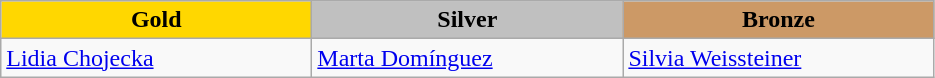<table class="wikitable" style="text-align:left">
<tr align="center">
<td width=200 bgcolor=gold><strong>Gold</strong></td>
<td width=200 bgcolor=silver><strong>Silver</strong></td>
<td width=200 bgcolor=CC9966><strong>Bronze</strong></td>
</tr>
<tr>
<td><a href='#'>Lidia Chojecka</a><br><em></em></td>
<td><a href='#'>Marta Domínguez</a><br><em></em></td>
<td><a href='#'>Silvia Weissteiner</a><br><em></em></td>
</tr>
</table>
